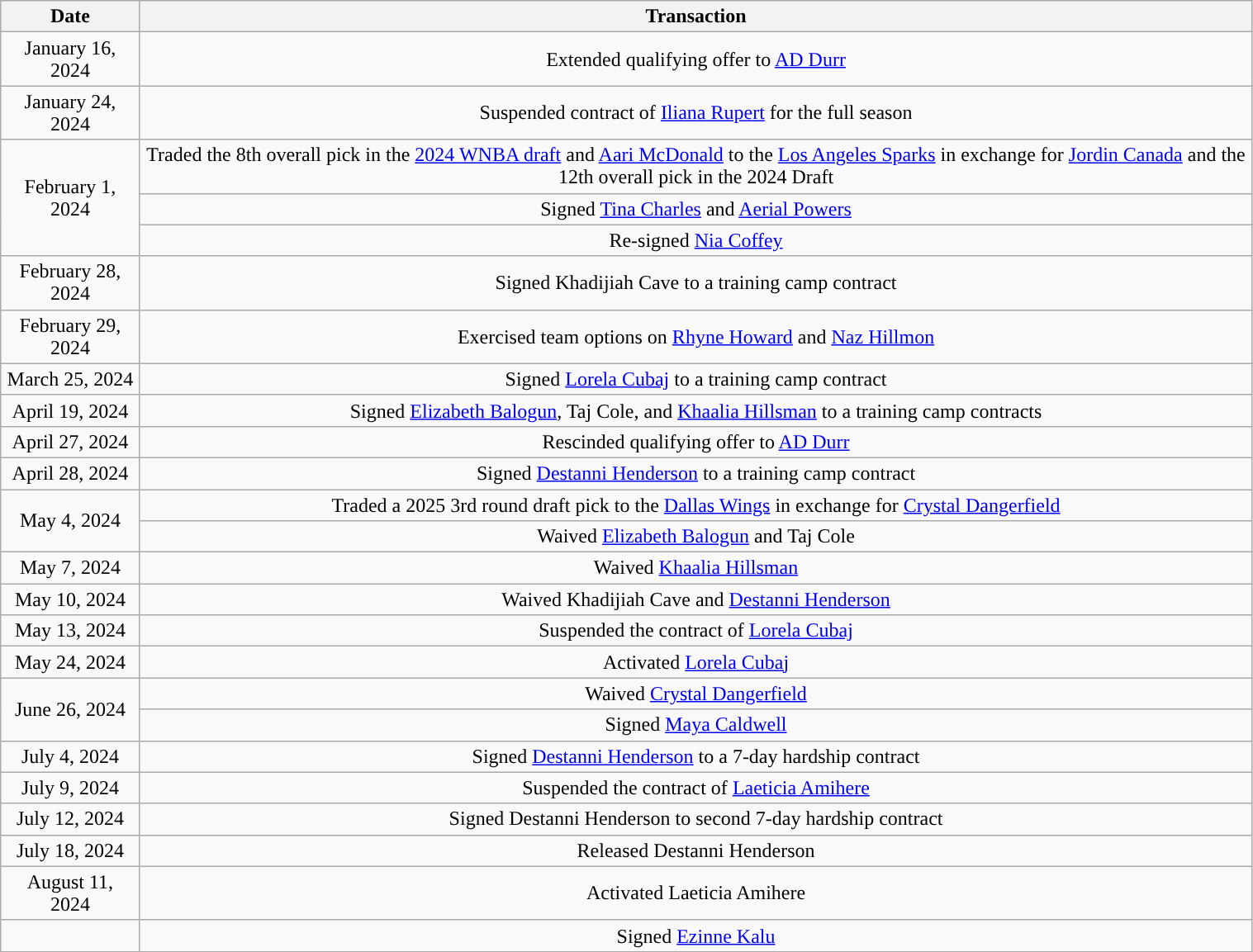<table class="wikitable" style="width:80%; text-align:center;">
<tr>
<th>Date</th>
<th>Transaction</th>
</tr>
<tr>
<td>January 16, 2024</td>
<td>Extended qualifying offer to <a href='#'>AD Durr</a></td>
</tr>
<tr>
<td>January 24, 2024</td>
<td>Suspended contract of <a href='#'>Iliana Rupert</a> for the full season </td>
</tr>
<tr>
<td rowspan=3>February 1, 2024</td>
<td>Traded the 8th overall pick in the <a href='#'>2024 WNBA draft</a> and <a href='#'>Aari McDonald</a> to the <a href='#'>Los Angeles Sparks</a> in exchange for <a href='#'>Jordin Canada</a> and the 12th overall pick in the 2024 Draft</td>
</tr>
<tr>
<td>Signed <a href='#'>Tina Charles</a> and <a href='#'>Aerial Powers</a></td>
</tr>
<tr>
<td>Re-signed <a href='#'>Nia Coffey</a></td>
</tr>
<tr>
<td>February 28, 2024</td>
<td>Signed Khadijiah Cave to a training camp contract</td>
</tr>
<tr>
<td>February 29, 2024</td>
<td>Exercised team options on <a href='#'>Rhyne Howard</a> and <a href='#'>Naz Hillmon</a></td>
</tr>
<tr>
<td>March 25, 2024</td>
<td>Signed <a href='#'>Lorela Cubaj</a> to a training camp contract</td>
</tr>
<tr>
<td>April 19, 2024</td>
<td>Signed <a href='#'>Elizabeth Balogun</a>, Taj Cole, and <a href='#'>Khaalia Hillsman</a> to a training camp contracts</td>
</tr>
<tr>
<td>April 27, 2024</td>
<td>Rescinded qualifying offer to <a href='#'>AD Durr</a></td>
</tr>
<tr>
<td>April 28, 2024</td>
<td>Signed <a href='#'>Destanni Henderson</a> to a training camp contract</td>
</tr>
<tr>
<td rowspan=2>May 4, 2024</td>
<td>Traded a 2025 3rd round draft pick to the <a href='#'>Dallas Wings</a> in exchange for <a href='#'>Crystal Dangerfield</a></td>
</tr>
<tr>
<td>Waived <a href='#'>Elizabeth Balogun</a> and Taj Cole</td>
</tr>
<tr>
<td>May 7, 2024</td>
<td>Waived <a href='#'>Khaalia Hillsman</a></td>
</tr>
<tr>
<td>May 10, 2024</td>
<td>Waived Khadijiah Cave and <a href='#'>Destanni Henderson</a></td>
</tr>
<tr>
<td>May 13, 2024</td>
<td>Suspended the contract of <a href='#'>Lorela Cubaj</a> </td>
</tr>
<tr>
<td>May 24, 2024</td>
<td>Activated <a href='#'>Lorela Cubaj</a></td>
</tr>
<tr>
<td rowspan=2>June 26, 2024</td>
<td>Waived <a href='#'>Crystal Dangerfield</a></td>
</tr>
<tr>
<td>Signed <a href='#'>Maya Caldwell</a></td>
</tr>
<tr>
<td>July 4, 2024</td>
<td>Signed <a href='#'>Destanni Henderson</a> to a 7-day hardship contract</td>
</tr>
<tr>
<td>July 9, 2024</td>
<td>Suspended the contract of <a href='#'>Laeticia Amihere</a> </td>
</tr>
<tr>
<td>July 12, 2024</td>
<td>Signed Destanni Henderson to second 7-day hardship contract</td>
</tr>
<tr>
<td>July 18, 2024</td>
<td>Released Destanni Henderson</td>
</tr>
<tr>
<td>August 11, 2024</td>
<td>Activated Laeticia Amihere</td>
</tr>
<tr>
<td></td>
<td>Signed <a href='#'>Ezinne Kalu</a></td>
</tr>
</table>
